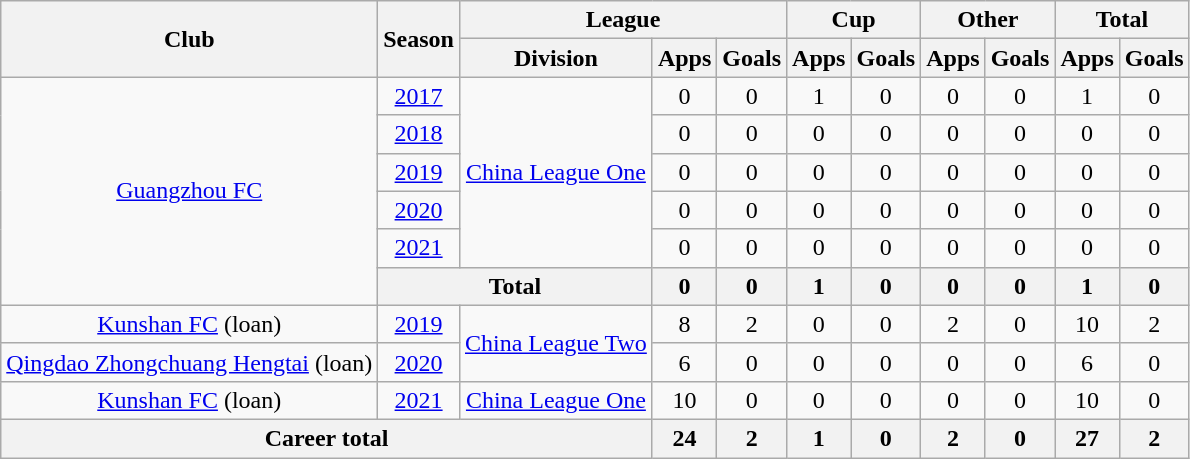<table class="wikitable" style="text-align: center">
<tr>
<th rowspan="2">Club</th>
<th rowspan="2">Season</th>
<th colspan="3">League</th>
<th colspan="2">Cup</th>
<th colspan="2">Other</th>
<th colspan="2">Total</th>
</tr>
<tr>
<th>Division</th>
<th>Apps</th>
<th>Goals</th>
<th>Apps</th>
<th>Goals</th>
<th>Apps</th>
<th>Goals</th>
<th>Apps</th>
<th>Goals</th>
</tr>
<tr>
<td rowspan="6"><a href='#'>Guangzhou FC</a></td>
<td><a href='#'>2017</a></td>
<td rowspan="5"><a href='#'>China League One</a></td>
<td>0</td>
<td>0</td>
<td>1</td>
<td>0</td>
<td>0</td>
<td>0</td>
<td>1</td>
<td>0</td>
</tr>
<tr>
<td><a href='#'>2018</a></td>
<td>0</td>
<td>0</td>
<td>0</td>
<td>0</td>
<td>0</td>
<td>0</td>
<td>0</td>
<td>0</td>
</tr>
<tr>
<td><a href='#'>2019</a></td>
<td>0</td>
<td>0</td>
<td>0</td>
<td>0</td>
<td>0</td>
<td>0</td>
<td>0</td>
<td>0</td>
</tr>
<tr>
<td><a href='#'>2020</a></td>
<td>0</td>
<td>0</td>
<td>0</td>
<td>0</td>
<td>0</td>
<td>0</td>
<td>0</td>
<td>0</td>
</tr>
<tr>
<td><a href='#'>2021</a></td>
<td>0</td>
<td>0</td>
<td>0</td>
<td>0</td>
<td>0</td>
<td>0</td>
<td>0</td>
<td>0</td>
</tr>
<tr>
<th colspan=2>Total</th>
<th>0</th>
<th>0</th>
<th>1</th>
<th>0</th>
<th>0</th>
<th>0</th>
<th>1</th>
<th>0</th>
</tr>
<tr>
<td><a href='#'>Kunshan FC</a> (loan)</td>
<td><a href='#'>2019</a></td>
<td rowspan="2"><a href='#'>China League Two</a></td>
<td>8</td>
<td>2</td>
<td>0</td>
<td>0</td>
<td>2</td>
<td>0</td>
<td>10</td>
<td>2</td>
</tr>
<tr>
<td><a href='#'>Qingdao Zhongchuang Hengtai</a> (loan)</td>
<td><a href='#'>2020</a></td>
<td>6</td>
<td>0</td>
<td>0</td>
<td>0</td>
<td>0</td>
<td>0</td>
<td>6</td>
<td>0</td>
</tr>
<tr>
<td><a href='#'>Kunshan FC</a> (loan)</td>
<td><a href='#'>2021</a></td>
<td><a href='#'>China League One</a></td>
<td>10</td>
<td>0</td>
<td>0</td>
<td>0</td>
<td>0</td>
<td>0</td>
<td>10</td>
<td>0</td>
</tr>
<tr>
<th colspan=3>Career total</th>
<th>24</th>
<th>2</th>
<th>1</th>
<th>0</th>
<th>2</th>
<th>0</th>
<th>27</th>
<th>2</th>
</tr>
</table>
